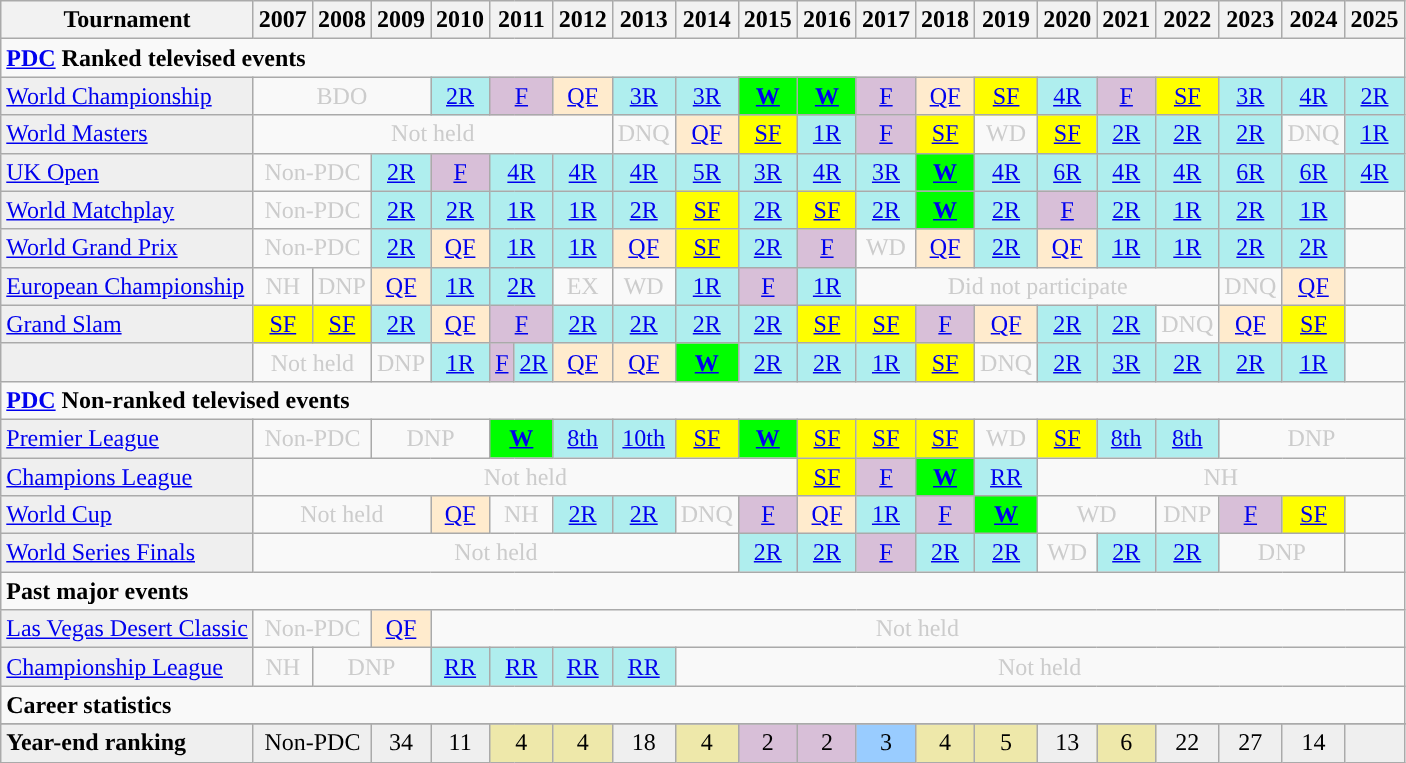<table class="wikitable">
<tr>
<th>Tournament</th>
<th>2007</th>
<th>2008</th>
<th>2009</th>
<th>2010</th>
<th colspan="2">2011</th>
<th>2012</th>
<th>2013</th>
<th>2014</th>
<th>2015</th>
<th>2016</th>
<th>2017</th>
<th>2018</th>
<th>2019</th>
<th>2020</th>
<th>2021</th>
<th>2022</th>
<th>2023</th>
<th>2024</th>
<th>2025</th>
</tr>
<tr>
<td colspan="25" align="left"><strong><a href='#'>PDC</a> Ranked televised events</strong></td>
</tr>
<tr>
<td style="background:#efefef;"><a href='#'>World Championship</a></td>
<td colspan="3" style="text-align:center; color:#ccc;">BDO</td>
<td style="text-align:center; background:#afeeee;"><a href='#'>2R</a></td>
<td colspan="2" style="text-align:center; background:thistle;"><a href='#'>F</a></td>
<td style="text-align:center; background:#ffebcd;"><a href='#'>QF</a></td>
<td style="text-align:center; background:#afeeee;"><a href='#'>3R</a></td>
<td style="text-align:center; background:#afeeee;"><a href='#'>3R</a></td>
<td style="text-align:center; background:lime;"><strong><a href='#'>W</a></strong></td>
<td style="text-align:center; background:lime;"><strong><a href='#'>W</a></strong></td>
<td style="text-align:center; background:thistle;"><a href='#'>F</a></td>
<td style="text-align:center; background:#ffebcd;"><a href='#'>QF</a></td>
<td style="text-align:center; background:yellow;"><a href='#'>SF</a></td>
<td style="text-align:center; background:#afeeee;"><a href='#'>4R</a></td>
<td style="text-align:center; background:thistle;"><a href='#'>F</a></td>
<td style="text-align:center; background:yellow;"><a href='#'>SF</a></td>
<td style="text-align:center; background:#afeeee;"><a href='#'>3R</a></td>
<td style="text-align:center; background:#afeeee;"><a href='#'>4R</a></td>
<td style="text-align:center; background:#afeeee;"><a href='#'>2R</a></td>
</tr>
<tr>
<td style="background:#efefef;"><a href='#'>World Masters</a></td>
<td colspan="7" style="text-align:center; color:#ccc;">Not held</td>
<td style="text-align:center; color:#ccc;">DNQ</td>
<td style="text-align:center; background:#ffebcd;"><a href='#'>QF</a></td>
<td style="text-align:center; background:yellow;"><a href='#'>SF</a></td>
<td style="text-align:center; background:#afeeee;"><a href='#'>1R</a></td>
<td style="text-align:center; background:thistle;"><a href='#'>F</a></td>
<td style="text-align:center; background:yellow;"><a href='#'>SF</a></td>
<td style="text-align:center; color:#ccc;">WD</td>
<td style="text-align:center; background:yellow;"><a href='#'>SF</a></td>
<td style="text-align:center; background:#afeeee;"><a href='#'>2R</a></td>
<td style="text-align:center; background:#afeeee;"><a href='#'>2R</a></td>
<td style="text-align:center; background:#afeeee;"><a href='#'>2R</a></td>
<td style="text-align:center; color:#ccc;">DNQ</td>
<td style="text-align:center; background:#afeeee;"><a href='#'>1R</a></td>
</tr>
<tr>
<td style="background:#efefef;"><a href='#'>UK Open</a></td>
<td colspan="2" style="text-align:center; color:#ccc;">Non-PDC</td>
<td style="text-align:center; background:#afeeee;"><a href='#'>2R</a></td>
<td style="text-align:center; background:thistle;"><a href='#'>F</a></td>
<td colspan="2" style="text-align:center; background:#afeeee;"><a href='#'>4R</a></td>
<td style="text-align:center; background:#afeeee;"><a href='#'>4R</a></td>
<td style="text-align:center; background:#afeeee;"><a href='#'>4R</a></td>
<td style="text-align:center; background:#afeeee;"><a href='#'>5R</a></td>
<td style="text-align:center; background:#afeeee;"><a href='#'>3R</a></td>
<td style="text-align:center; background:#afeeee;"><a href='#'>4R</a></td>
<td style="text-align:center; background:#afeeee;"><a href='#'>3R</a></td>
<td style="text-align:center; background:lime;"><strong><a href='#'>W</a></strong></td>
<td style="text-align:center; background:#afeeee;"><a href='#'>4R</a></td>
<td style="text-align:center; background:#afeeee;"><a href='#'>6R</a></td>
<td style="text-align:center; background:#afeeee;"><a href='#'>4R</a></td>
<td style="text-align:center; background:#afeeee;"><a href='#'>4R</a></td>
<td style="text-align:center; background:#afeeee;"><a href='#'>6R</a></td>
<td style="text-align:center; background:#afeeee;"><a href='#'>6R</a></td>
<td style="text-align:center; background:#afeeee;"><a href='#'>4R</a></td>
</tr>
<tr>
<td style="background:#efefef;"><a href='#'>World Matchplay</a></td>
<td colspan="2"  style="text-align:center; color:#ccc;">Non-PDC</td>
<td style="text-align:center; background:#afeeee;"><a href='#'>2R</a></td>
<td style="text-align:center; background:#afeeee;"><a href='#'>2R</a></td>
<td colspan="2" style="text-align:center; background:#afeeee;"><a href='#'>1R</a></td>
<td style="text-align:center; background:#afeeee;"><a href='#'>1R</a></td>
<td style="text-align:center; background:#afeeee;"><a href='#'>2R</a></td>
<td style="text-align:center; background:yellow;"><a href='#'>SF</a></td>
<td style="text-align:center; background:#afeeee;"><a href='#'>2R</a></td>
<td style="text-align:center; background:yellow;"><a href='#'>SF</a></td>
<td style="text-align:center; background:#afeeee;"><a href='#'>2R</a></td>
<td style="text-align:center; background:lime;"><strong><a href='#'>W</a></strong></td>
<td style="text-align:center; background:#afeeee;"><a href='#'>2R</a></td>
<td style="text-align:center; background:thistle;"><a href='#'>F</a></td>
<td style="text-align:center; background:#afeeee;"><a href='#'>2R</a></td>
<td style="text-align:center; background:#afeeee;"><a href='#'>1R</a></td>
<td style="text-align:center; background:#afeeee;"><a href='#'>2R</a></td>
<td style="text-align:center; background:#afeeee;"><a href='#'>1R</a></td>
<td></td>
</tr>
<tr>
<td style="background:#efefef;"><a href='#'>World Grand Prix</a></td>
<td colspan="2" style="text-align:center; color:#ccc;">Non-PDC</td>
<td style="text-align:center; background:#afeeee;"><a href='#'>2R</a></td>
<td style="text-align:center; background:#ffebcd;"><a href='#'>QF</a></td>
<td colspan="2" style="text-align:center; background:#afeeee;"><a href='#'>1R</a></td>
<td style="text-align:center; background:#afeeee;"><a href='#'>1R</a></td>
<td style="text-align:center; background:#ffebcd;"><a href='#'>QF</a></td>
<td style="text-align:center; background:yellow;"><a href='#'>SF</a></td>
<td style="text-align:center; background:#afeeee;"><a href='#'>2R</a></td>
<td style="text-align:center; background:thistle;"><a href='#'>F</a></td>
<td style="text-align:center; color:#ccc;">WD</td>
<td style="text-align:center; background:#ffebcd;"><a href='#'>QF</a></td>
<td style="text-align:center; background:#afeeee;"><a href='#'>2R</a></td>
<td style="text-align:center; background:#ffebcd;"><a href='#'>QF</a></td>
<td style="text-align:center; background:#afeeee;"><a href='#'>1R</a></td>
<td style="text-align:center; background:#afeeee;"><a href='#'>1R</a></td>
<td style="text-align:center; background:#afeeee;"><a href='#'>2R</a></td>
<td style="text-align:center; background:#afeeee;"><a href='#'>2R</a></td>
<td></td>
</tr>
<tr>
<td style="background:#efefef;"><a href='#'>European Championship</a></td>
<td style="text-align:center; color:#ccc;">NH</td>
<td style="text-align:center; color:#ccc;">DNP</td>
<td style="text-align:center; background:#ffebcd;"><a href='#'>QF</a></td>
<td style="text-align:center; background:#afeeee;"><a href='#'>1R</a></td>
<td colspan="2" style="text-align:center; background:#afeeee;"><a href='#'>2R</a></td>
<td style="text-align:center; color:#ccc;">EX</td>
<td style="text-align:center; color:#ccc;">WD</td>
<td style="text-align:center; background:#afeeee;"><a href='#'>1R</a></td>
<td style="text-align:center; background:thistle;"><a href='#'>F</a></td>
<td style="text-align:center; background:#afeeee;"><a href='#'>1R</a></td>
<td colspan="6" style="text-align:center; color:#ccc;">Did not participate</td>
<td style="text-align:center; color:#ccc;">DNQ</td>
<td style="text-align:center; background:#ffebcd;"><a href='#'>QF</a></td>
<td></td>
</tr>
<tr>
<td style="background:#efefef;"><a href='#'>Grand Slam</a></td>
<td style="text-align:center; background:yellow;"><a href='#'>SF</a></td>
<td style="text-align:center; background:yellow;"><a href='#'>SF</a></td>
<td style="text-align:center; background:#afeeee;"><a href='#'>2R</a></td>
<td style="text-align:center; background:#ffebcd;"><a href='#'>QF</a></td>
<td colspan="2" style="text-align:center; background:thistle;"><a href='#'>F</a></td>
<td style="text-align:center; background:#afeeee;"><a href='#'>2R</a></td>
<td style="text-align:center; background:#afeeee;"><a href='#'>2R</a></td>
<td style="text-align:center; background:#afeeee;"><a href='#'>2R</a></td>
<td style="text-align:center; background:#afeeee;"><a href='#'>2R</a></td>
<td style="text-align:center; background:yellow;"><a href='#'>SF</a></td>
<td style="text-align:center; background:yellow;"><a href='#'>SF</a></td>
<td style="text-align:center; background:thistle;"><a href='#'>F</a></td>
<td style="text-align:center; background:#ffebcd;"><a href='#'>QF</a></td>
<td style="text-align:center; background:#afeeee;"><a href='#'>2R</a></td>
<td style="text-align:center; background:#afeeee;"><a href='#'>2R</a></td>
<td style="text-align:center; color:#ccc;">DNQ</td>
<td style="text-align:center; background:#ffebcd;"><a href='#'>QF</a></td>
<td style="text-align:center; background:yellow;"><a href='#'>SF</a></td>
<td></td>
</tr>
<tr>
<td style="background:#efefef;"></td>
<td colspan="2" style="text-align:center; color:#ccc;">Not held</td>
<td style="text-align:center; color:#ccc;">DNP</td>
<td style="text-align:center; background:#afeeee;"><a href='#'>1R</a></td>
<td style="text-align:center; background:thistle;"><a href='#'>F</a></td>
<td style="text-align:center; background:#afeeee;"><a href='#'>2R</a></td>
<td style="text-align:center; background:#ffebcd;"><a href='#'>QF</a></td>
<td style="text-align:center; background:#ffebcd;"><a href='#'>QF</a></td>
<td style="text-align:center; background:#0f0;"><strong><a href='#'>W</a></strong></td>
<td style="text-align:center; background:#afeeee;"><a href='#'>2R</a></td>
<td style="text-align:center; background:#afeeee;"><a href='#'>2R</a></td>
<td style="text-align:center; background:#afeeee;"><a href='#'>1R</a></td>
<td style="text-align:center; background:yellow;"><a href='#'>SF</a></td>
<td style="text-align:center; color:#ccc;">DNQ</td>
<td style="text-align:center; background:#afeeee;"><a href='#'>2R</a></td>
<td style="text-align:center; background:#afeeee;"><a href='#'>3R</a></td>
<td style="text-align:center; background:#afeeee;"><a href='#'>2R</a></td>
<td style="text-align:center; background:#afeeee;"><a href='#'>2R</a></td>
<td style="text-align:center; background:#afeeee;"><a href='#'>1R</a></td>
<td></td>
</tr>
<tr>
<td colspan="25" align="left"><strong><a href='#'>PDC</a> Non-ranked televised events</strong></td>
</tr>
<tr>
<td style="background:#efefef;"><a href='#'>Premier League</a></td>
<td colspan="2" style="text-align:center; color:#ccc;">Non-PDC</td>
<td colspan="2" style="text-align:center; color:#ccc;">DNP</td>
<td colspan="2" style="text-align:center; background:lime;"><strong><a href='#'>W</a></strong></td>
<td style="text-align:center; background:#afeeee;"><a href='#'>8th</a></td>
<td style="text-align:center; background:#afeeee;"><a href='#'>10th</a></td>
<td style="text-align:center; background:yellow;"><a href='#'>SF</a></td>
<td style="text-align:center; background:lime;"><strong><a href='#'>W</a></strong></td>
<td style="text-align:center; background:yellow;"><a href='#'>SF</a></td>
<td style="text-align:center; background:yellow;"><a href='#'>SF</a></td>
<td style="text-align:center; background:yellow;"><a href='#'>SF</a></td>
<td style="text-align:center; color:#ccc;">WD</td>
<td style="text-align:center; background:yellow;"><a href='#'>SF</a></td>
<td style="text-align:center; background:#afeeee;"><a href='#'>8th</a></td>
<td style="text-align:center; background:#afeeee;"><a href='#'>8th</a></td>
<td colspan="3" style="text-align:center; color:#ccc;">DNP</td>
</tr>
<tr>
<td style="background:#efefef;"><a href='#'>Champions League</a></td>
<td colspan="10" style="text-align:center; color:#ccc;">Not held</td>
<td style="text-align:center; background:yellow;"><a href='#'>SF</a></td>
<td style="text-align:center; background:thistle;"><a href='#'>F</a></td>
<td style="text-align:center; background:lime;"><strong><a href='#'>W</a></strong></td>
<td style="text-align:center; background:#afeeee;"><a href='#'>RR</a></td>
<td colspan="6" style="text-align:center; color:#ccc;">NH</td>
</tr>
<tr>
<td style="background:#efefef;"><a href='#'>World Cup</a></td>
<td colspan="3" style="text-align:center; color:#ccc;">Not held</td>
<td style="text-align:center; background:#ffebcd;"><a href='#'>QF</a></td>
<td colspan="2" style="text-align:center; color:#ccc;">NH</td>
<td style="text-align:center; background:#afeeee;"><a href='#'>2R</a></td>
<td style="text-align:center; background:#afeeee;"><a href='#'>2R</a></td>
<td style="text-align:center; color:#ccc;">DNQ</td>
<td style="text-align:center; background:#D8BFD8;"><a href='#'>F</a></td>
<td style="text-align:center; background:#ffebcd;"><a href='#'>QF</a></td>
<td style="text-align:center; background:#afeeee;"><a href='#'>1R</a></td>
<td style="text-align:center; background:#D8BFD8;"><a href='#'>F</a></td>
<td style="text-align:center; background:lime;"><strong><a href='#'>W</a></strong></td>
<td colspan="2" style="text-align:center; color:#ccc;">WD</td>
<td style="text-align:center; color:#ccc;">DNP</td>
<td style="text-align:center; background:#D8BFD8;"><a href='#'>F</a></td>
<td style="text-align:center; background:yellow;"><a href='#'>SF</a></td>
<td></td>
</tr>
<tr>
<td style="background:#efefef;"><a href='#'>World Series Finals</a></td>
<td colspan="9" style="text-align:center; color:#ccc;">Not held</td>
<td style="text-align:center; background:#afeeee;"><a href='#'>2R</a></td>
<td style="text-align:center; background:#afeeee;"><a href='#'>2R</a></td>
<td style="text-align:center; background:#D8BFD8;"><a href='#'>F</a></td>
<td style="text-align:center; background:#afeeee;"><a href='#'>2R</a></td>
<td style="text-align:center; background:#afeeee;"><a href='#'>2R</a></td>
<td style="text-align:center; color:#ccc;">WD</td>
<td style="text-align:center; background:#afeeee;"><a href='#'>2R</a></td>
<td style="text-align:center; background:#afeeee;"><a href='#'>2R</a></td>
<td colspan="2" style="text-align:center; color:#ccc;">DNP</td>
<td></td>
</tr>
<tr>
<td colspan="25" align="left"><strong>Past major events</strong></td>
</tr>
<tr>
<td style="background:#efefef;"><a href='#'>Las Vegas Desert Classic</a></td>
<td colspan="2" style="text-align:center; color:#ccc;">Non-PDC</td>
<td style="text-align:center; background:#ffebcd;"><a href='#'>QF</a></td>
<td colspan="17" style="text-align:center; color:#ccc;">Not held</td>
</tr>
<tr>
<td style="background:#efefef;"><a href='#'>Championship League</a></td>
<td style="text-align:center; color:#ccc;">NH</td>
<td colspan="2" style="text-align:center; color:#ccc;">DNP</td>
<td style="text-align:center; background:#afeeee;"><a href='#'>RR</a></td>
<td colspan="2" style="text-align:center; background:#afeeee;"><a href='#'>RR</a></td>
<td style="text-align:center; background:#afeeee;"><a href='#'>RR</a></td>
<td style="text-align:center; background:#afeeee;"><a href='#'>RR</a></td>
<td colspan="12" style="text-align:center; color:#ccc;">Not held</td>
</tr>
<tr>
<td colspan="25" align="left"><strong>Career statistics</strong></td>
</tr>
<tr>
</tr>
<tr bgcolor="efefef">
<td align="left"><strong>Year-end ranking</strong></td>
<td colspan=2 style="text-align:center;">Non-PDC</td>
<td style="text-align:center;">34</td>
<td style="text-align:center;">11</td>
<td colspan=2 style="text-align:center; background:#eee8aa;">4</td>
<td style="text-align:center; background:#eee8aa;">4</td>
<td style="text-align:center;">18</td>
<td style="text-align:center; background:#eee8aa;">4</td>
<td style="text-align:center; background:thistle;">2</td>
<td style="text-align:center; background:thistle;">2</td>
<td style="text-align:center; background:#99ccff;">3</td>
<td style="text-align:center; background:#eee8aa;">4</td>
<td style="text-align:center; background:#eee8aa;">5</td>
<td style="text-align:center;">13</td>
<td style="text-align:center; background:#eee8aa;">6</td>
<td style="text-align:center;">22</td>
<td style="text-align:center;">27</td>
<td style="text-align:center;">14</td>
<td></td>
</tr>
</table>
